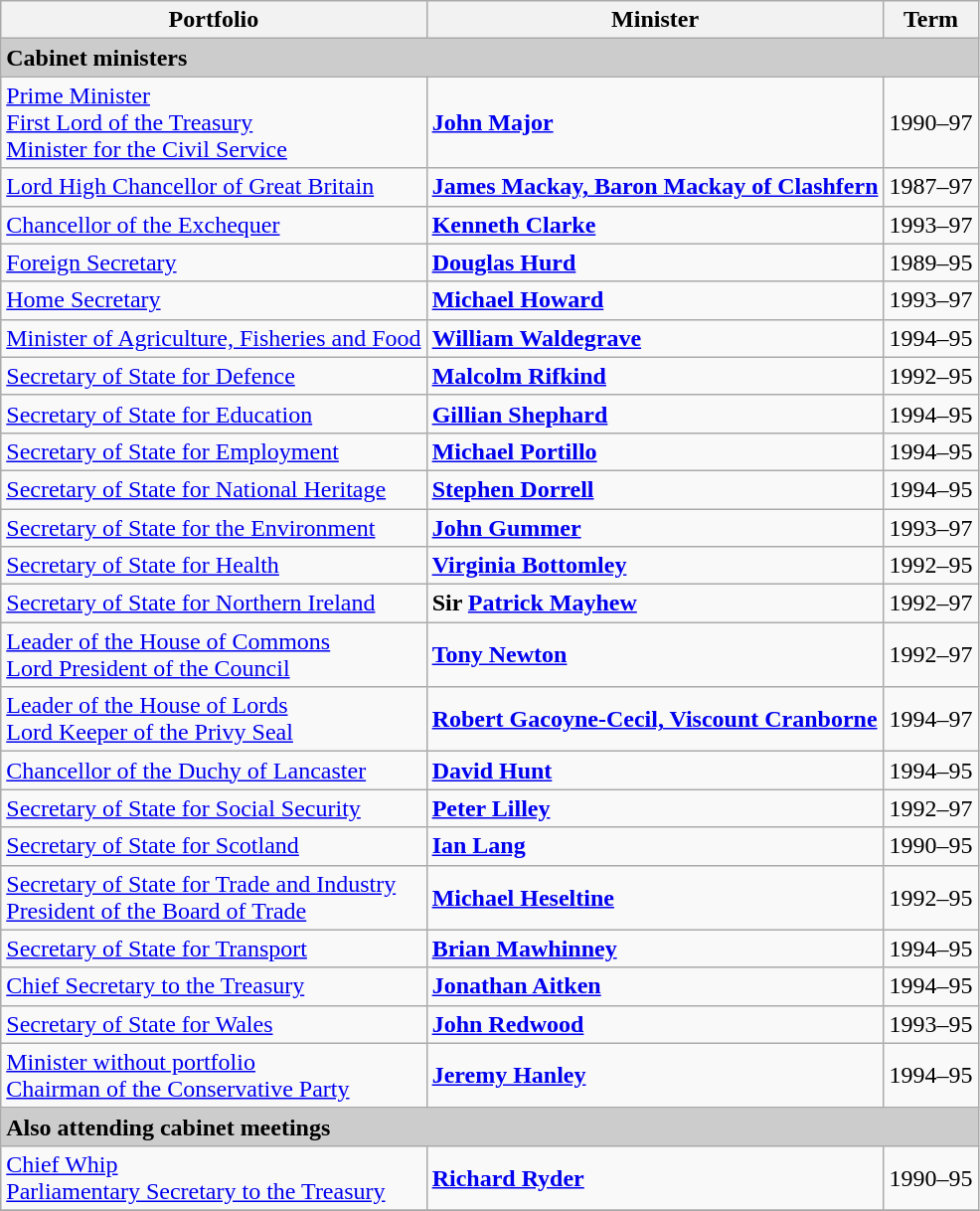<table class="wikitable">
<tr>
<th>Portfolio</th>
<th>Minister</th>
<th>Term</th>
</tr>
<tr>
<td style="background:#cccccc;" colspan="4"><strong>Cabinet ministers</strong></td>
</tr>
<tr>
<td><a href='#'>Prime Minister</a><br><a href='#'>First Lord of the Treasury</a><br><a href='#'>Minister for the Civil Service</a></td>
<td><strong><a href='#'>John Major</a></strong></td>
<td>1990–97</td>
</tr>
<tr>
<td><a href='#'>Lord High Chancellor of Great Britain</a></td>
<td><strong><a href='#'>James Mackay, Baron Mackay of Clashfern</a></strong></td>
<td>1987–97</td>
</tr>
<tr>
<td><a href='#'>Chancellor of the Exchequer</a></td>
<td><strong><a href='#'>Kenneth Clarke</a></strong></td>
<td>1993–97</td>
</tr>
<tr>
<td><a href='#'>Foreign Secretary</a></td>
<td><strong><a href='#'>Douglas Hurd</a></strong></td>
<td>1989–95</td>
</tr>
<tr>
<td><a href='#'>Home Secretary</a></td>
<td><strong><a href='#'>Michael Howard</a></strong></td>
<td>1993–97</td>
</tr>
<tr>
<td><a href='#'>Minister of Agriculture, Fisheries and Food</a></td>
<td><strong><a href='#'>William Waldegrave</a></strong></td>
<td>1994–95</td>
</tr>
<tr>
<td><a href='#'>Secretary of State for Defence</a></td>
<td><strong><a href='#'>Malcolm Rifkind</a></strong></td>
<td>1992–95</td>
</tr>
<tr>
<td><a href='#'>Secretary of State for Education</a></td>
<td><strong><a href='#'>Gillian Shephard</a></strong></td>
<td>1994–95</td>
</tr>
<tr>
<td><a href='#'>Secretary of State for Employment</a></td>
<td><strong><a href='#'>Michael Portillo</a></strong></td>
<td>1994–95</td>
</tr>
<tr>
<td><a href='#'>Secretary of State for National Heritage</a></td>
<td><strong><a href='#'>Stephen Dorrell</a></strong></td>
<td>1994–95</td>
</tr>
<tr>
<td><a href='#'>Secretary of State for the Environment</a></td>
<td><strong><a href='#'>John Gummer</a></strong></td>
<td>1993–97</td>
</tr>
<tr>
<td><a href='#'>Secretary of State for Health</a></td>
<td><strong><a href='#'>Virginia Bottomley</a></strong></td>
<td>1992–95</td>
</tr>
<tr>
<td><a href='#'>Secretary of State for Northern Ireland</a></td>
<td><strong>Sir <a href='#'>Patrick Mayhew</a></strong></td>
<td>1992–97</td>
</tr>
<tr>
<td><a href='#'>Leader of the House of Commons</a><br><a href='#'>Lord President of the Council</a></td>
<td><strong><a href='#'>Tony Newton</a></strong></td>
<td>1992–97</td>
</tr>
<tr>
<td><a href='#'>Leader of the House of Lords</a><br><a href='#'>Lord Keeper of the Privy Seal</a></td>
<td><strong><a href='#'>Robert Gacoyne-Cecil, Viscount Cranborne</a></strong></td>
<td>1994–97</td>
</tr>
<tr>
<td><a href='#'>Chancellor of the Duchy of Lancaster</a></td>
<td><strong><a href='#'>David Hunt</a></strong></td>
<td>1994–95</td>
</tr>
<tr>
<td><a href='#'>Secretary of State for Social Security</a></td>
<td><strong><a href='#'>Peter Lilley</a></strong></td>
<td>1992–97</td>
</tr>
<tr>
<td><a href='#'>Secretary of State for Scotland</a></td>
<td><strong><a href='#'>Ian Lang</a></strong></td>
<td>1990–95</td>
</tr>
<tr>
<td><a href='#'>Secretary of State for Trade and Industry</a><br><a href='#'>President of the Board of Trade</a></td>
<td><strong><a href='#'>Michael Heseltine</a></strong></td>
<td>1992–95</td>
</tr>
<tr>
<td><a href='#'>Secretary of State for Transport</a></td>
<td><strong><a href='#'>Brian Mawhinney</a></strong></td>
<td>1994–95</td>
</tr>
<tr>
<td><a href='#'>Chief Secretary to the Treasury</a></td>
<td><strong><a href='#'>Jonathan Aitken</a></strong></td>
<td>1994–95</td>
</tr>
<tr>
<td><a href='#'>Secretary of State for Wales</a></td>
<td><strong><a href='#'>John Redwood</a></strong></td>
<td>1993–95</td>
</tr>
<tr>
<td><a href='#'>Minister without portfolio</a><br><a href='#'>Chairman of the Conservative Party</a></td>
<td><strong><a href='#'>Jeremy Hanley</a></strong></td>
<td>1994–95</td>
</tr>
<tr>
<td style="background:#cccccc;" colspan="4"><strong>Also attending cabinet meetings</strong></td>
</tr>
<tr>
<td><a href='#'>Chief Whip</a><br><a href='#'>Parliamentary Secretary to the Treasury</a></td>
<td><strong><a href='#'>Richard Ryder</a></strong></td>
<td>1990–95</td>
</tr>
<tr>
</tr>
</table>
